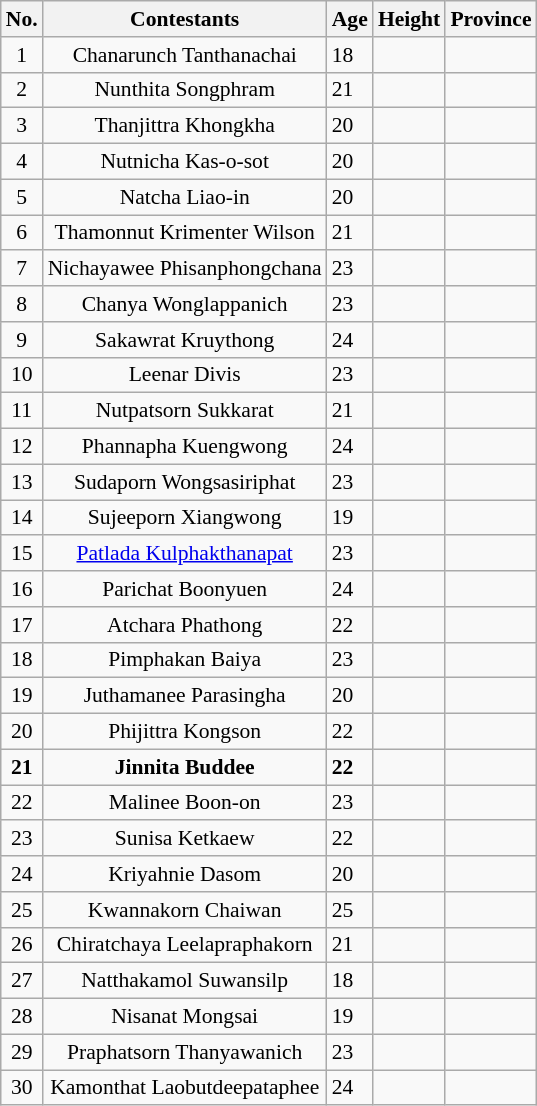<table class="wikitable sortable" style="font-size: 90%;">
<tr>
<th>No.</th>
<th>Contestants</th>
<th>Age</th>
<th>Height</th>
<th>Province</th>
</tr>
<tr>
<td align = "center">1</td>
<td align = "center">Chanarunch Tanthanachai</td>
<td>18</td>
<td></td>
<td></td>
</tr>
<tr>
<td align = "center">2</td>
<td align = "center">Nunthita Songphram</td>
<td>21</td>
<td></td>
<td></td>
</tr>
<tr>
<td align = "center">3</td>
<td align = "center">Thanjittra Khongkha</td>
<td>20</td>
<td></td>
<td></td>
</tr>
<tr>
<td align = "center">4</td>
<td align = "center">Nutnicha Kas-o-sot</td>
<td>20</td>
<td></td>
<td></td>
</tr>
<tr>
<td align = "center">5</td>
<td align = "center">Natcha Liao-in</td>
<td>20</td>
<td></td>
<td></td>
</tr>
<tr>
<td align = "center">6</td>
<td align = "center">Thamonnut Krimenter Wilson</td>
<td>21</td>
<td></td>
<td></td>
</tr>
<tr>
<td align = "center">7</td>
<td align = "center">Nichayawee Phisanphongchana</td>
<td>23</td>
<td></td>
<td></td>
</tr>
<tr>
<td align = "center">8</td>
<td align = "center">Chanya Wonglappanich</td>
<td>23</td>
<td></td>
<td></td>
</tr>
<tr>
<td align = "center">9</td>
<td align = "center">Sakawrat Kruythong</td>
<td>24</td>
<td></td>
<td></td>
</tr>
<tr>
<td align = "center">10</td>
<td align = "center">Leenar Divis</td>
<td>23</td>
<td></td>
<td></td>
</tr>
<tr>
<td align = "center">11</td>
<td align = "center">Nutpatsorn Sukkarat</td>
<td>21</td>
<td></td>
<td></td>
</tr>
<tr>
<td align = "center">12</td>
<td align = "center">Phannapha Kuengwong</td>
<td>24</td>
<td></td>
<td></td>
</tr>
<tr>
<td align = "center">13</td>
<td align = "center">Sudaporn Wongsasiriphat</td>
<td>23</td>
<td></td>
<td></td>
</tr>
<tr>
<td align = "center">14</td>
<td align = "center">Sujeeporn Xiangwong</td>
<td>19</td>
<td></td>
<td></td>
</tr>
<tr>
<td align = "center">15</td>
<td align = "center"><a href='#'>Patlada Kulphakthanapat</a></td>
<td>23</td>
<td></td>
<td></td>
</tr>
<tr>
<td align = "center">16</td>
<td align = "center">Parichat Boonyuen</td>
<td>24</td>
<td></td>
<td></td>
</tr>
<tr>
<td align = "center">17</td>
<td align = "center">Atchara Phathong</td>
<td>22</td>
<td></td>
<td></td>
</tr>
<tr>
<td align = "center">18</td>
<td align = "center">Pimphakan Baiya</td>
<td>23</td>
<td></td>
<td></td>
</tr>
<tr>
<td align = "center">19</td>
<td align = "center">Juthamanee Parasingha</td>
<td>20</td>
<td></td>
<td></td>
</tr>
<tr>
<td align = "center">20</td>
<td align = "center">Phijittra Kongson</td>
<td>22</td>
<td></td>
<td></td>
</tr>
<tr>
<td align = "center"><strong>21</strong></td>
<td align = "center"><strong>Jinnita Buddee</strong></td>
<td><strong>22</strong></td>
<td><strong></strong></td>
<td></td>
</tr>
<tr>
<td align = "center">22</td>
<td align = "center">Malinee Boon-on</td>
<td>23</td>
<td></td>
<td></td>
</tr>
<tr>
<td align = "center">23</td>
<td align = "center">Sunisa Ketkaew</td>
<td>22</td>
<td></td>
<td></td>
</tr>
<tr>
<td align = "center">24</td>
<td align = "center">Kriyahnie Dasom</td>
<td>20</td>
<td></td>
<td></td>
</tr>
<tr>
<td align = "center">25</td>
<td align = "center">Kwannakorn Chaiwan</td>
<td>25</td>
<td></td>
<td></td>
</tr>
<tr>
<td align = "center">26</td>
<td align = "center">Chiratchaya Leelapraphakorn</td>
<td>21</td>
<td></td>
<td></td>
</tr>
<tr>
<td align = "center">27</td>
<td align = "center">Natthakamol Suwansilp</td>
<td>18</td>
<td></td>
<td></td>
</tr>
<tr>
<td align = "center">28</td>
<td align = "center">Nisanat Mongsai</td>
<td>19</td>
<td></td>
<td></td>
</tr>
<tr>
<td align = "center">29</td>
<td align = "center">Praphatsorn Thanyawanich</td>
<td>23</td>
<td></td>
<td></td>
</tr>
<tr>
<td align = "center">30</td>
<td align = "center">Kamonthat Laobutdeepataphee</td>
<td>24</td>
<td></td>
<td></td>
</tr>
</table>
